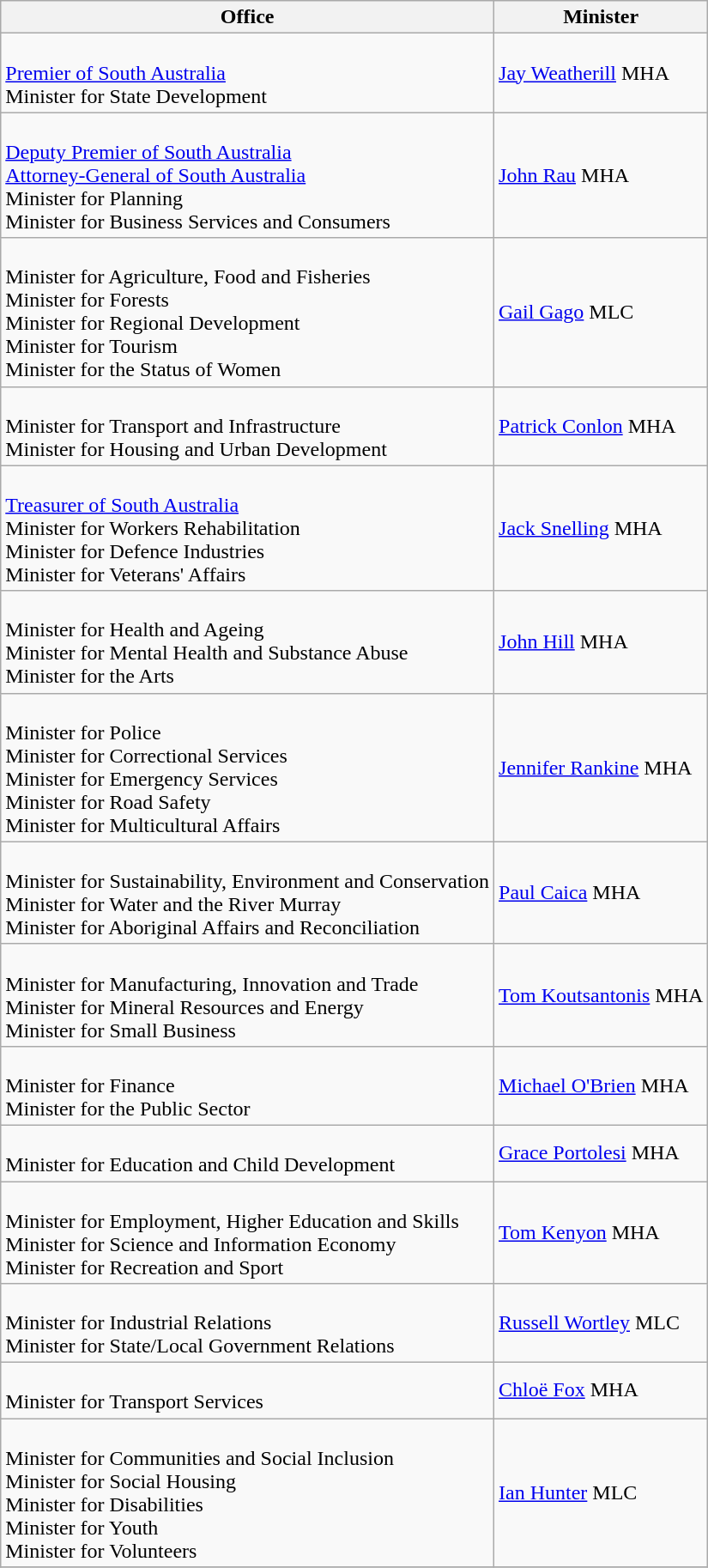<table class="wikitable">
<tr>
<th>Office</th>
<th>Minister</th>
</tr>
<tr>
<td><br><a href='#'>Premier of South Australia</a><br>
Minister for State Development</td>
<td><a href='#'>Jay Weatherill</a> MHA</td>
</tr>
<tr>
<td><br><a href='#'>Deputy Premier of South Australia</a><br>
<a href='#'>Attorney-General of South Australia</a><br>
Minister for Planning<br>
Minister for Business Services and Consumers</td>
<td><a href='#'>John Rau</a> MHA</td>
</tr>
<tr>
<td><br>Minister for Agriculture, Food and Fisheries<br>
Minister for Forests<br>
Minister for Regional Development<br>
Minister for Tourism<br>
Minister for the Status of Women</td>
<td><a href='#'>Gail Gago</a> MLC</td>
</tr>
<tr>
<td><br>Minister for Transport and Infrastructure<br>
Minister for Housing and Urban Development</td>
<td><a href='#'>Patrick Conlon</a> MHA</td>
</tr>
<tr>
<td><br><a href='#'>Treasurer of South Australia</a><br>
Minister for Workers Rehabilitation<br>
Minister for Defence Industries<br>
Minister for Veterans' Affairs</td>
<td><a href='#'>Jack Snelling</a> MHA</td>
</tr>
<tr>
<td><br>Minister for Health and Ageing<br>
Minister for Mental Health and Substance Abuse<br>
Minister for the Arts</td>
<td><a href='#'>John Hill</a> MHA</td>
</tr>
<tr>
<td><br>Minister for Police<br>
Minister for Correctional Services<br>
Minister for Emergency Services<br>
Minister for Road Safety<br>
Minister for Multicultural Affairs<br></td>
<td><a href='#'>Jennifer Rankine</a> MHA</td>
</tr>
<tr>
<td><br>Minister for Sustainability, Environment and Conservation<br>
Minister for Water and the River Murray<br>
Minister for Aboriginal Affairs and Reconciliation</td>
<td><a href='#'>Paul Caica</a> MHA</td>
</tr>
<tr>
<td><br>Minister for Manufacturing, Innovation and Trade<br>
Minister for Mineral Resources and Energy<br>
Minister for Small Business<br></td>
<td><a href='#'>Tom Koutsantonis</a> MHA</td>
</tr>
<tr>
<td><br>Minister for Finance<br>
Minister for the Public Sector</td>
<td><a href='#'>Michael O'Brien</a> MHA</td>
</tr>
<tr>
<td><br>Minister for Education and Child Development</td>
<td><a href='#'>Grace Portolesi</a> MHA</td>
</tr>
<tr>
<td><br>Minister for Employment, Higher Education and Skills<br>
Minister for Science and Information Economy<br>
Minister for Recreation and Sport<br></td>
<td><a href='#'>Tom Kenyon</a> MHA</td>
</tr>
<tr>
<td><br>Minister for Industrial Relations<br>
Minister for State/Local Government Relations</td>
<td><a href='#'>Russell Wortley</a> MLC</td>
</tr>
<tr>
<td><br>Minister for Transport Services</td>
<td><a href='#'>Chloë Fox</a> MHA</td>
</tr>
<tr>
<td><br>Minister for Communities and Social Inclusion<br>
Minister for Social Housing<br>
Minister for Disabilities<br>
Minister for Youth<br>
Minister for Volunteers</td>
<td><a href='#'>Ian Hunter</a> MLC</td>
</tr>
<tr>
</tr>
</table>
